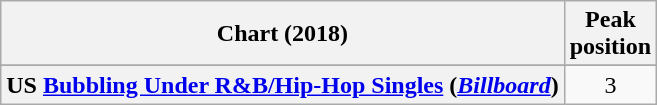<table class="wikitable sortable plainrowheaders" style="text-align:center">
<tr>
<th scope="col">Chart (2018)</th>
<th scope="col">Peak<br> position</th>
</tr>
<tr>
</tr>
<tr>
<th scope="row">US <a href='#'>Bubbling Under R&B/Hip-Hop Singles</a> (<em><a href='#'>Billboard</a></em>)</th>
<td>3</td>
</tr>
</table>
